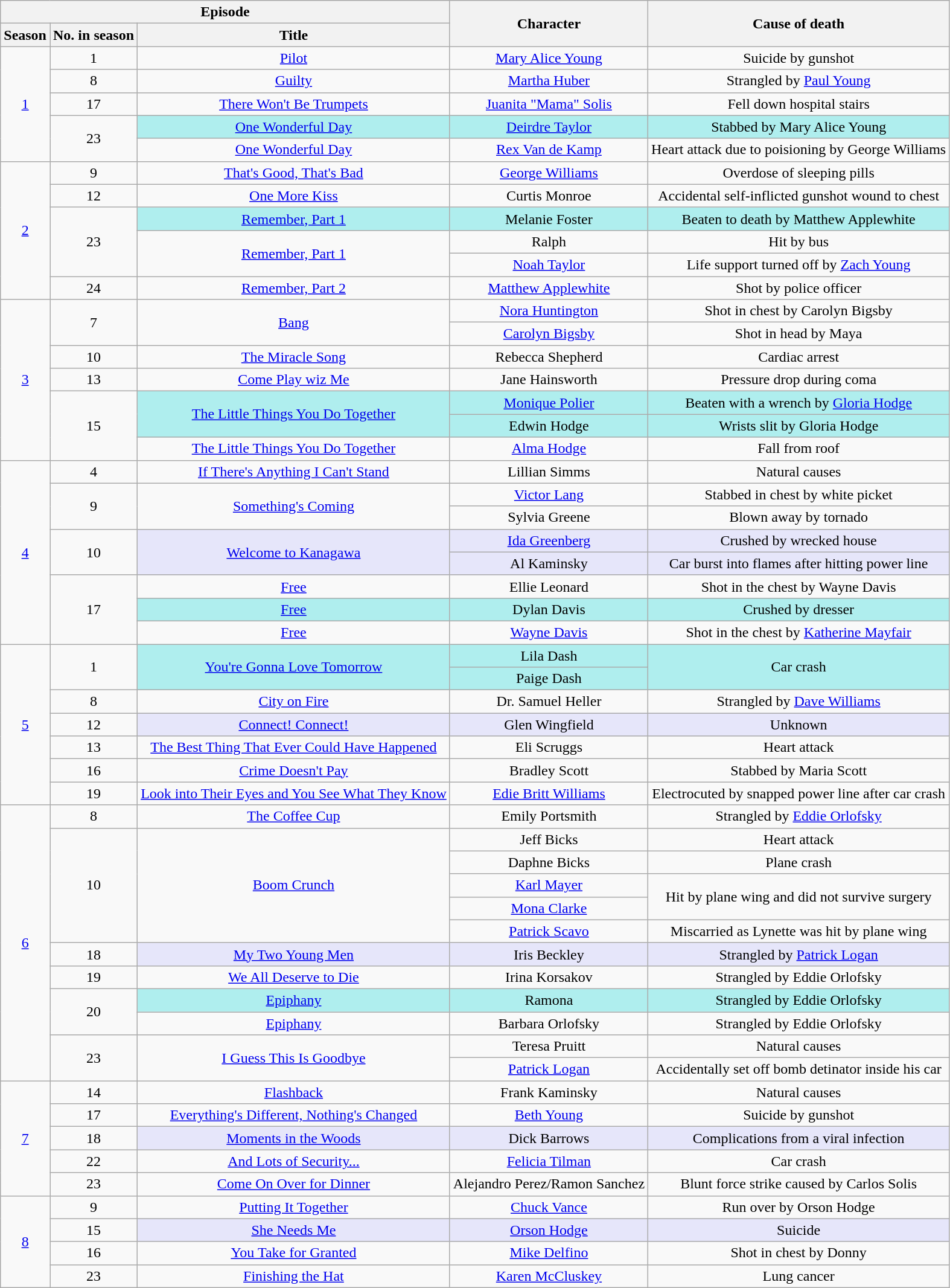<table class=wikitable>
<tr>
<th colspan="3">Episode</th>
<th rowspan="2">Character</th>
<th rowspan="2">Cause of death</th>
</tr>
<tr>
<th>Season</th>
<th>No. in season</th>
<th>Title</th>
</tr>
<tr>
<td rowspan="5" align="center"><a href='#'>1</a></td>
<td align="center">1</td>
<td align="center"><a href='#'>Pilot</a></td>
<td align="center"><a href='#'>Mary Alice Young</a></td>
<td align="center">Suicide by gunshot</td>
</tr>
<tr>
<td align="center">8</td>
<td align="center"><a href='#'>Guilty</a></td>
<td align="center"><a href='#'>Martha Huber</a></td>
<td align="center">Strangled by <a href='#'>Paul Young</a></td>
</tr>
<tr>
<td align="center">17</td>
<td align="center"><a href='#'>There Won't Be Trumpets</a></td>
<td align="center"><a href='#'>Juanita "Mama" Solis</a></td>
<td align="center">Fell down hospital stairs</td>
</tr>
<tr>
<td rowspan="2" align="center">23</td>
<td align="center" style="background:PaleTurquoise"><a href='#'>One Wonderful Day</a></td>
<td align="center" style="background:PaleTurquoise"><a href='#'>Deirdre Taylor</a></td>
<td align="center" style="background:PaleTurquoise">Stabbed by Mary Alice Young</td>
</tr>
<tr>
<td align="center"><a href='#'>One Wonderful Day</a></td>
<td align="center"><a href='#'>Rex Van de Kamp</a></td>
<td align="center">Heart attack due to poisioning by George Williams</td>
</tr>
<tr>
<td rowspan="6" align="center"><a href='#'>2</a></td>
<td align="center">9</td>
<td align="center"><a href='#'>That's Good, That's Bad</a></td>
<td align="center"><a href='#'>George Williams</a></td>
<td align="center">Overdose of sleeping pills</td>
</tr>
<tr>
<td align="center">12</td>
<td align="center"><a href='#'>One More Kiss</a></td>
<td align="center">Curtis Monroe</td>
<td align="center">Accidental self-inflicted gunshot wound to chest</td>
</tr>
<tr>
<td rowspan="3" align="center">23</td>
<td align="center" style="background:PaleTurquoise"><a href='#'>Remember, Part 1</a></td>
<td align="center" style="background:PaleTurquoise">Melanie Foster</td>
<td align="center" style="background:PaleTurquoise">Beaten to death by Matthew Applewhite</td>
</tr>
<tr>
<td rowspan="2" align="center"><a href='#'>Remember, Part 1</a></td>
<td align="center">Ralph</td>
<td align="center">Hit by bus</td>
</tr>
<tr>
<td align="center"><a href='#'>Noah Taylor</a></td>
<td align="center">Life support turned off by <a href='#'>Zach Young</a></td>
</tr>
<tr>
<td align="center">24</td>
<td align="center"><a href='#'>Remember, Part 2</a></td>
<td align="center"><a href='#'>Matthew Applewhite</a></td>
<td align="center">Shot by police officer</td>
</tr>
<tr>
<td rowspan="7" align="center"><a href='#'>3</a></td>
<td rowspan="2" align="center">7</td>
<td rowspan="2" align="center"><a href='#'>Bang</a></td>
<td align="center"><a href='#'>Nora Huntington</a></td>
<td align="center">Shot in chest by Carolyn Bigsby</td>
</tr>
<tr>
<td align="center"><a href='#'>Carolyn Bigsby</a></td>
<td align="center">Shot in head by Maya</td>
</tr>
<tr>
<td align="center">10</td>
<td align="center"><a href='#'>The Miracle Song</a></td>
<td align="center">Rebecca Shepherd</td>
<td align="center">Cardiac arrest</td>
</tr>
<tr>
<td align="center">13</td>
<td align="center"><a href='#'>Come Play wiz Me</a></td>
<td align="center">Jane Hainsworth</td>
<td align="center">Pressure drop during coma</td>
</tr>
<tr>
<td rowspan="3" align="center">15</td>
<td rowspan="2" align="center" style="background:PaleTurquoise"><a href='#'>The Little Things You Do Together</a></td>
<td align="center" style="background:PaleTurquoise"><a href='#'>Monique Polier</a></td>
<td align="center" style="background:PaleTurquoise">Beaten with a wrench by <a href='#'>Gloria Hodge</a></td>
</tr>
<tr>
<td align="center" style="background:PaleTurquoise">Edwin Hodge</td>
<td align="center" style="background:PaleTurquoise">Wrists slit by Gloria Hodge</td>
</tr>
<tr>
<td align="center"><a href='#'>The Little Things You Do Together</a></td>
<td align="center"><a href='#'>Alma Hodge</a></td>
<td align="center">Fall from roof</td>
</tr>
<tr>
<td rowspan="8" align="center"><a href='#'>4</a></td>
<td align="center">4</td>
<td align="center"><a href='#'>If There's Anything I Can't Stand</a></td>
<td align="center">Lillian Simms</td>
<td align="center">Natural causes</td>
</tr>
<tr>
<td rowspan="2" align="center">9</td>
<td rowspan="2" align="center"><a href='#'>Something's Coming</a></td>
<td align="center"><a href='#'>Victor Lang</a></td>
<td align="center">Stabbed in chest by white picket</td>
</tr>
<tr>
<td align="center">Sylvia Greene</td>
<td align="center">Blown away by tornado</td>
</tr>
<tr>
<td rowspan="2" align="center">10</td>
<td rowspan="2" align="center"style="background:Lavender"><a href='#'>Welcome to Kanagawa</a></td>
<td align="center"style="background:Lavender"><a href='#'>Ida Greenberg</a></td>
<td align="center"style="background:Lavender">Crushed by wrecked house</td>
</tr>
<tr>
<td align="center" style="background:Lavender">Al Kaminsky</td>
<td align="center" style="background:Lavender">Car burst into flames after hitting power line</td>
</tr>
<tr>
<td rowspan="3" align="center">17</td>
<td align="center"><a href='#'>Free</a></td>
<td align="center">Ellie Leonard</td>
<td align="center">Shot in the chest by Wayne Davis</td>
</tr>
<tr>
<td style="background:PaleTurquoise" align="center"><a href='#'>Free</a></td>
<td align="center" style="background:PaleTurquoise">Dylan Davis</td>
<td align="center" style="background:PaleTurquoise">Crushed by dresser</td>
</tr>
<tr>
<td align="center"><a href='#'>Free</a></td>
<td align="center"><a href='#'>Wayne Davis</a></td>
<td align="center">Shot in the chest by <a href='#'>Katherine Mayfair</a></td>
</tr>
<tr>
<td rowspan="7" align="center"><a href='#'>5</a></td>
<td rowspan="2" align="center">1</td>
<td rowspan="2" style="background:PaleTurquoise" align="center"><a href='#'>You're Gonna Love Tomorrow</a></td>
<td align="center" style="background:PaleTurquoise">Lila Dash</td>
<td rowspan="2" align="center" style="background:PaleTurquoise">Car crash</td>
</tr>
<tr>
<td align="center" style="background:PaleTurquoise">Paige Dash</td>
</tr>
<tr>
<td align="center">8</td>
<td align="center"><a href='#'>City on Fire</a></td>
<td align="center">Dr. Samuel Heller</td>
<td align="center">Strangled by <a href='#'>Dave Williams</a></td>
</tr>
<tr>
<td align="center">12</td>
<td align="center" style="background:Lavender"><a href='#'>Connect! Connect!</a></td>
<td align="center" style="background:Lavender">Glen Wingfield</td>
<td align="center" style="background:Lavender">Unknown</td>
</tr>
<tr>
<td align="center">13</td>
<td align="center"><a href='#'>The Best Thing That Ever Could Have Happened</a></td>
<td align="center">Eli Scruggs</td>
<td align="center">Heart attack</td>
</tr>
<tr>
<td align="center">16</td>
<td align="center"><a href='#'>Crime Doesn't Pay</a></td>
<td align="center">Bradley Scott</td>
<td align="center">Stabbed by Maria Scott</td>
</tr>
<tr>
<td align="center">19</td>
<td align="center"><a href='#'>Look into Their Eyes and You See What They Know</a></td>
<td align="center"><a href='#'>Edie Britt Williams</a></td>
<td align="center">Electrocuted by snapped power line after car crash</td>
</tr>
<tr>
<td rowspan="12" align="center"><a href='#'>6</a></td>
<td align="center">8</td>
<td align="center"><a href='#'>The Coffee Cup</a></td>
<td align="center">Emily Portsmith</td>
<td align="center">Strangled by <a href='#'>Eddie Orlofsky</a></td>
</tr>
<tr>
<td rowspan="5" align="center">10</td>
<td rowspan="5" align="center"><a href='#'>Boom Crunch</a></td>
<td align="center">Jeff Bicks</td>
<td align="center">Heart attack</td>
</tr>
<tr>
<td align="center">Daphne Bicks</td>
<td align="center">Plane crash</td>
</tr>
<tr>
<td align="center"><a href='#'>Karl Mayer</a></td>
<td rowspan="2" align="center">Hit by plane wing and did not survive surgery</td>
</tr>
<tr>
<td align="center"><a href='#'>Mona Clarke</a></td>
</tr>
<tr>
<td align="center"><a href='#'>Patrick Scavo</a></td>
<td align="center">Miscarried as Lynette was hit by plane wing</td>
</tr>
<tr>
<td align="center">18</td>
<td align="center" style="background:Lavender"><a href='#'>My Two Young Men</a></td>
<td align="center" style="background:Lavender">Iris Beckley</td>
<td align="center" style="background:Lavender">Strangled by <a href='#'>Patrick Logan</a></td>
</tr>
<tr>
<td align="center">19</td>
<td align="center"><a href='#'>We All Deserve to Die</a></td>
<td align="center">Irina Korsakov</td>
<td align="center">Strangled by Eddie Orlofsky</td>
</tr>
<tr>
<td rowspan="2" align="center">20</td>
<td style="background:PaleTurquoise" align="center"><a href='#'>Epiphany</a></td>
<td align="center" style="background:PaleTurquoise">Ramona</td>
<td align="center" style="background:PaleTurquoise">Strangled by Eddie Orlofsky</td>
</tr>
<tr>
<td align="center"><a href='#'>Epiphany</a></td>
<td align="center">Barbara Orlofsky</td>
<td align="center">Strangled by Eddie Orlofsky</td>
</tr>
<tr>
<td rowspan="2" align="center">23</td>
<td rowspan="2" align="center"><a href='#'>I Guess This Is Goodbye</a></td>
<td align="center">Teresa Pruitt</td>
<td align="center">Natural causes</td>
</tr>
<tr>
<td align="center"><a href='#'>Patrick Logan</a></td>
<td align="center">Accidentally set off bomb detinator inside his car</td>
</tr>
<tr>
<td rowspan="5" align="center"><a href='#'>7</a></td>
<td align="center">14</td>
<td align="center"><a href='#'>Flashback</a></td>
<td align="center">Frank Kaminsky</td>
<td align="center">Natural causes</td>
</tr>
<tr>
<td align="center">17</td>
<td align="center"><a href='#'>Everything's Different, Nothing's Changed</a></td>
<td align="center"><a href='#'>Beth Young</a></td>
<td align="center">Suicide by gunshot</td>
</tr>
<tr>
<td align="center">18</td>
<td style="background:Lavender" align="center"><a href='#'>Moments in the Woods</a></td>
<td align="center" style="background:Lavender">Dick Barrows</td>
<td align="center" style="background:Lavender">Complications from a viral infection</td>
</tr>
<tr>
<td align="center">22</td>
<td align="center"><a href='#'>And Lots of Security...</a></td>
<td align="center"><a href='#'>Felicia Tilman</a></td>
<td align="center">Car crash</td>
</tr>
<tr>
<td align="center">23</td>
<td align="center"><a href='#'>Come On Over for Dinner</a></td>
<td align="center">Alejandro Perez/Ramon Sanchez</td>
<td align="center">Blunt force strike caused by Carlos Solis</td>
</tr>
<tr>
<td rowspan="4" align="center"><a href='#'>8</a></td>
<td align="center">9</td>
<td align="center"><a href='#'>Putting It Together</a></td>
<td align="center"><a href='#'>Chuck Vance</a></td>
<td align="center">Run over by Orson Hodge</td>
</tr>
<tr>
<td align="center">15</td>
<td style="background:Lavender" align="center"><a href='#'>She Needs Me</a></td>
<td align="center" style="background:Lavender"><a href='#'>Orson Hodge</a></td>
<td align="center" style="background:Lavender">Suicide</td>
</tr>
<tr>
<td align="center">16</td>
<td align="center"><a href='#'>You Take for Granted</a></td>
<td align="center"><a href='#'>Mike Delfino</a></td>
<td align="center">Shot in chest by Donny</td>
</tr>
<tr>
<td align="center">23</td>
<td align="center"><a href='#'>Finishing the Hat</a></td>
<td align="center"><a href='#'>Karen McCluskey</a></td>
<td align="center">Lung cancer</td>
</tr>
</table>
